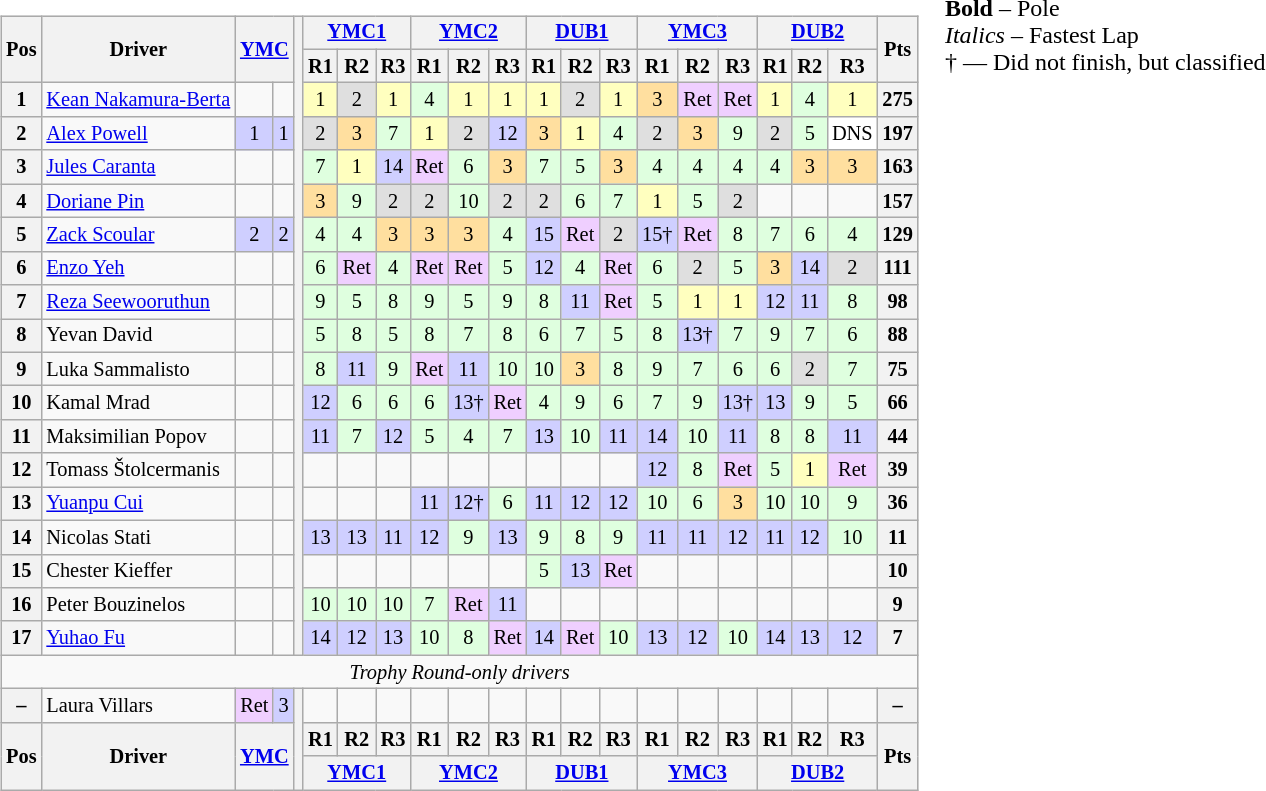<table>
<tr>
<td style="vertical-align:top"><br><table class="wikitable" style="font-size: 85%; text-align:center">
<tr>
<th rowspan=2>Pos</th>
<th rowspan=2>Driver</th>
<th colspan=2 rowspan=2><a href='#'>YMC</a><br></th>
<th rowspan=19></th>
<th colspan=3><a href='#'>YMC1</a></th>
<th colspan=3><a href='#'>YMC2</a></th>
<th colspan=3><a href='#'>DUB1</a></th>
<th colspan=3><a href='#'>YMC3</a></th>
<th colspan=3><a href='#'>DUB2</a></th>
<th rowspan=2>Pts</th>
</tr>
<tr>
<th>R1</th>
<th>R2</th>
<th>R3</th>
<th>R1</th>
<th>R2</th>
<th>R3</th>
<th>R1</th>
<th>R2</th>
<th>R3</th>
<th>R1</th>
<th>R2</th>
<th>R3</th>
<th>R1</th>
<th>R2</th>
<th>R3</th>
</tr>
<tr>
<th>1</th>
<td style="text-align:left" nowrap> <a href='#'>Kean Nakamura-Berta</a></td>
<td></td>
<td></td>
<td style="background:#ffffbf">1</td>
<td style="background:#dfdfdf">2</td>
<td style="background:#ffffbf">1</td>
<td style="background:#dfffdf">4</td>
<td style="background:#ffffbf">1</td>
<td style="background:#ffffbf">1</td>
<td style="background:#ffffbf">1</td>
<td style="background:#dfdfdf">2</td>
<td style="background:#ffffbf">1</td>
<td style="background:#ffdf9f">3</td>
<td style="background:#efcfff">Ret</td>
<td style="background:#efcfff">Ret</td>
<td style="background:#ffffbf">1</td>
<td style="background:#dfffdf">4</td>
<td style="background:#ffffbf">1</td>
<th>275</th>
</tr>
<tr>
<th>2</th>
<td style="text-align:left"> <a href='#'>Alex Powell</a></td>
<td style="background:#cfcfff">1</td>
<td style="background:#cfcfff">1</td>
<td style="background:#dfdfdf">2</td>
<td style="background:#ffdf9f">3</td>
<td style="background:#dfffdf">7</td>
<td style="background:#ffffbf">1</td>
<td style="background:#dfdfdf">2</td>
<td style="background:#cfcfff">12</td>
<td style="background:#ffdf9f">3</td>
<td style="background:#ffffbf">1</td>
<td style="background:#dfffdf">4</td>
<td style="background:#dfdfdf">2</td>
<td style="background:#ffdf9f">3</td>
<td style="background:#dfffdf">9</td>
<td style="background:#dfdfdf">2</td>
<td style="background:#dfffdf">5</td>
<td style="background:#ffffff">DNS</td>
<th>197</th>
</tr>
<tr>
<th>3</th>
<td style="text-align:left"> <a href='#'>Jules Caranta</a></td>
<td></td>
<td></td>
<td style="background:#dfffdf">7</td>
<td style="background:#ffffbf">1</td>
<td style="background:#cfcfff">14</td>
<td style="background:#efcfff">Ret</td>
<td style="background:#dfffdf">6</td>
<td style="background:#ffdf9f">3</td>
<td style="background:#dfffdf">7</td>
<td style="background:#dfffdf">5</td>
<td style="background:#ffdf9f">3</td>
<td style="background:#dfffdf">4</td>
<td style="background:#dfffdf">4</td>
<td style="background:#dfffdf">4</td>
<td style="background:#dfffdf">4</td>
<td style="background:#ffdf9f">3</td>
<td style="background:#ffdf9f">3</td>
<th>163</th>
</tr>
<tr>
<th>4</th>
<td style="text-align:left"> <a href='#'>Doriane Pin</a></td>
<td></td>
<td></td>
<td style="background:#ffdf9f">3</td>
<td style="background:#dfffdf">9</td>
<td style="background:#dfdfdf">2</td>
<td style="background:#dfdfdf">2</td>
<td style="background:#dfffdf">10</td>
<td style="background:#dfdfdf">2</td>
<td style="background:#dfdfdf">2</td>
<td style="background:#dfffdf">6</td>
<td style="background:#dfffdf">7</td>
<td style="background:#ffffbf">1</td>
<td style="background:#dfffdf">5</td>
<td style="background:#dfdfdf">2</td>
<td></td>
<td></td>
<td></td>
<th>157</th>
</tr>
<tr>
<th>5</th>
<td style="text-align:left"> <a href='#'>Zack Scoular</a></td>
<td style="background:#cfcfff">2</td>
<td style="background:#cfcfff">2</td>
<td style="background:#dfffdf">4</td>
<td style="background:#dfffdf">4</td>
<td style="background:#ffdf9f">3</td>
<td style="background:#ffdf9f">3</td>
<td style="background:#ffdf9f">3</td>
<td style="background:#dfffdf">4</td>
<td style="background:#cfcfff">15</td>
<td style="background:#efcfff">Ret</td>
<td style="background:#dfdfdf">2</td>
<td style="background:#cfcfff">15†</td>
<td style="background:#efcfff">Ret</td>
<td style="background:#dfffdf">8</td>
<td style="background:#dfffdf">7</td>
<td style="background:#dfffdf">6</td>
<td style="background:#dfffdf">4</td>
<th>129</th>
</tr>
<tr>
<th>6</th>
<td style="text-align:left"> <a href='#'>Enzo Yeh</a></td>
<td></td>
<td></td>
<td style="background:#dfffdf">6</td>
<td style="background:#efcfff">Ret</td>
<td style="background:#dfffdf">4</td>
<td style="background:#efcfff">Ret</td>
<td style="background:#efcfff">Ret</td>
<td style="background:#dfffdf">5</td>
<td style="background:#cfcfff">12</td>
<td style="background:#dfffdf">4</td>
<td style="background:#efcfff">Ret</td>
<td style="background:#dfffdf">6</td>
<td style="background:#dfdfdf">2</td>
<td style="background:#dfffdf">5</td>
<td style="background:#ffdf9f">3</td>
<td style="background:#cfcfff">14</td>
<td style="background:#dfdfdf">2</td>
<th>111</th>
</tr>
<tr>
<th>7</th>
<td style="text-align:left"> <a href='#'>Reza Seewooruthun</a></td>
<td></td>
<td></td>
<td style="background:#dfffdf">9</td>
<td style="background:#dfffdf">5</td>
<td style="background:#dfffdf">8</td>
<td style="background:#dfffdf">9</td>
<td style="background:#dfffdf">5</td>
<td style="background:#dfffdf">9</td>
<td style="background:#dfffdf">8</td>
<td style="background:#cfcfff">11</td>
<td style="background:#efcfff">Ret</td>
<td style="background:#dfffdf">5</td>
<td style="background:#ffffbf">1</td>
<td style="background:#ffffbf">1</td>
<td style="background:#cfcfff">12</td>
<td style="background:#cfcfff">11</td>
<td style="background:#dfffdf">8</td>
<th>98</th>
</tr>
<tr>
<th>8</th>
<td style="text-align:left"> Yevan David</td>
<td></td>
<td></td>
<td style="background:#dfffdf">5</td>
<td style="background:#dfffdf">8</td>
<td style="background:#dfffdf">5</td>
<td style="background:#dfffdf">8</td>
<td style="background:#dfffdf">7</td>
<td style="background:#dfffdf">8</td>
<td style="background:#dfffdf">6</td>
<td style="background:#dfffdf">7</td>
<td style="background:#dfffdf">5</td>
<td style="background:#dfffdf">8</td>
<td style="background:#cfcfff">13†</td>
<td style="background:#dfffdf">7</td>
<td style="background:#dfffdf">9</td>
<td style="background:#dfffdf">7</td>
<td style="background:#dfffdf">6</td>
<th>88</th>
</tr>
<tr>
<th>9</th>
<td style="text-align:left"> Luka Sammalisto</td>
<td></td>
<td></td>
<td style="background:#dfffdf">8</td>
<td style="background:#cfcfff">11</td>
<td style="background:#dfffdf">9</td>
<td style="background:#efcfff">Ret</td>
<td style="background:#cfcfff">11</td>
<td style="background:#dfffdf">10</td>
<td style="background:#dfffdf">10</td>
<td style="background:#ffdf9f">3</td>
<td style="background:#dfffdf">8</td>
<td style="background:#dfffdf">9</td>
<td style="background:#dfffdf">7</td>
<td style="background:#dfffdf">6</td>
<td style="background:#dfffdf">6</td>
<td style="background:#dfdfdf">2</td>
<td style="background:#dfffdf">7</td>
<th>75</th>
</tr>
<tr>
<th>10</th>
<td style="text-align:left"> Kamal Mrad</td>
<td></td>
<td></td>
<td style="background:#cfcfff">12</td>
<td style="background:#dfffdf">6</td>
<td style="background:#dfffdf">6</td>
<td style="background:#dfffdf">6</td>
<td style="background:#cfcfff">13†</td>
<td style="background:#efcfff">Ret</td>
<td style="background:#dfffdf">4</td>
<td style="background:#dfffdf">9</td>
<td style="background:#dfffdf">6</td>
<td style="background:#dfffdf">7</td>
<td style="background:#dfffdf">9</td>
<td style="background:#cfcfff">13†</td>
<td style="background:#cfcfff">13</td>
<td style="background:#dfffdf">9</td>
<td style="background:#dfffdf">5</td>
<th>66</th>
</tr>
<tr>
<th>11</th>
<td style="text-align:left"> Maksimilian Popov</td>
<td></td>
<td></td>
<td style="background:#cfcfff">11</td>
<td style="background:#dfffdf">7</td>
<td style="background:#cfcfff">12</td>
<td style="background:#dfffdf">5</td>
<td style="background:#dfffdf">4</td>
<td style="background:#dfffdf">7</td>
<td style="background:#cfcfff">13</td>
<td style="background:#dfffdf">10</td>
<td style="background:#cfcfff">11</td>
<td style="background:#cfcfff">14</td>
<td style="background:#dfffdf">10</td>
<td style="background:#cfcfff">11</td>
<td style="background:#dfffdf">8</td>
<td style="background:#dfffdf">8</td>
<td style="background:#cfcfff">11</td>
<th>44</th>
</tr>
<tr>
<th>12</th>
<td style="text-align:left"> Tomass Štolcermanis</td>
<td></td>
<td></td>
<td></td>
<td></td>
<td></td>
<td></td>
<td></td>
<td></td>
<td></td>
<td></td>
<td></td>
<td style="background:#cfcfff">12</td>
<td style="background:#dfffdf">8</td>
<td style="background:#efcfff">Ret</td>
<td style="background:#dfffdf">5</td>
<td style="background:#ffffbf">1</td>
<td style="background:#efcfff">Ret</td>
<th>39</th>
</tr>
<tr>
<th>13</th>
<td style="text-align:left"> <a href='#'>Yuanpu Cui</a></td>
<td></td>
<td></td>
<td></td>
<td></td>
<td></td>
<td style="background:#cfcfff">11</td>
<td style="background:#cfcfff">12†</td>
<td style="background:#dfffdf">6</td>
<td style="background:#cfcfff">11</td>
<td style="background:#cfcfff">12</td>
<td style="background:#cfcfff">12</td>
<td style="background:#dfffdf">10</td>
<td style="background:#dfffdf">6</td>
<td style="background:#ffdf9f">3</td>
<td style="background:#dfffdf">10</td>
<td style="background:#dfffdf">10</td>
<td style="background:#dfffdf">9</td>
<th>36</th>
</tr>
<tr>
<th>14</th>
<td style="text-align:left"> Nicolas Stati</td>
<td></td>
<td></td>
<td style="background:#cfcfff">13</td>
<td style="background:#cfcfff">13</td>
<td style="background:#cfcfff">11</td>
<td style="background:#cfcfff">12</td>
<td style="background:#dfffdf">9</td>
<td style="background:#cfcfff">13</td>
<td style="background:#dfffdf">9</td>
<td style="background:#dfffdf">8</td>
<td style="background:#dfffdf">9</td>
<td style="background:#cfcfff">11</td>
<td style="background:#cfcfff">11</td>
<td style="background:#cfcfff">12</td>
<td style="background:#cfcfff">11</td>
<td style="background:#cfcfff">12</td>
<td style="background:#dfffdf">10</td>
<th>11</th>
</tr>
<tr>
<th>15</th>
<td style="text-align:left"> Chester Kieffer</td>
<td></td>
<td></td>
<td></td>
<td></td>
<td></td>
<td></td>
<td></td>
<td></td>
<td style="background:#dfffdf">5</td>
<td style="background:#cfcfff">13</td>
<td style="background:#efcfff">Ret</td>
<td></td>
<td></td>
<td></td>
<td></td>
<td></td>
<td></td>
<th>10</th>
</tr>
<tr>
<th>16</th>
<td style="text-align:left"> Peter Bouzinelos</td>
<td></td>
<td></td>
<td style="background:#dfffdf">10</td>
<td style="background:#dfffdf">10</td>
<td style="background:#dfffdf">10</td>
<td style="background:#dfffdf">7</td>
<td style="background:#efcfff">Ret</td>
<td style="background:#cfcfff">11</td>
<td></td>
<td></td>
<td></td>
<td></td>
<td></td>
<td></td>
<td></td>
<td></td>
<td></td>
<th>9</th>
</tr>
<tr>
<th>17</th>
<td style="text-align:left"> <a href='#'>Yuhao Fu</a></td>
<td></td>
<td></td>
<td style="background:#cfcfff">14</td>
<td style="background:#cfcfff">12</td>
<td style="background:#cfcfff">13</td>
<td style="background:#dfffdf">10</td>
<td style="background:#dfffdf">8</td>
<td style="background:#efcfff">Ret</td>
<td style="background:#cfcfff">14</td>
<td style="background:#efcfff">Ret</td>
<td style="background:#dfffdf">10</td>
<td style="background:#cfcfff">13</td>
<td style="background:#cfcfff">12</td>
<td style="background:#dfffdf">10</td>
<td style="background:#cfcfff">14</td>
<td style="background:#cfcfff">13</td>
<td style="background:#cfcfff">12</td>
<th>7</th>
</tr>
<tr>
<td colspan=21><em>Trophy Round-only drivers</em></td>
</tr>
<tr>
<th>–</th>
<td style="text-align:left"> Laura Villars</td>
<td style="background:#efcfff">Ret</td>
<td style="background:#cfcfff">3</td>
<th rowspan=3></th>
<td></td>
<td></td>
<td></td>
<td></td>
<td></td>
<td></td>
<td></td>
<td></td>
<td></td>
<td></td>
<td></td>
<td></td>
<td></td>
<td></td>
<td></td>
<th>–</th>
</tr>
<tr>
<th rowspan=2>Pos</th>
<th rowspan=2>Driver</th>
<th colspan=2 rowspan=2><a href='#'>YMC</a><br></th>
<th>R1</th>
<th>R2</th>
<th>R3</th>
<th>R1</th>
<th>R2</th>
<th>R3</th>
<th>R1</th>
<th>R2</th>
<th>R3</th>
<th>R1</th>
<th>R2</th>
<th>R3</th>
<th>R1</th>
<th>R2</th>
<th>R3</th>
<th rowspan=2>Pts</th>
</tr>
<tr>
<th colspan=3><a href='#'>YMC1</a></th>
<th colspan=3><a href='#'>YMC2</a></th>
<th colspan=3><a href='#'>DUB1</a></th>
<th colspan=3><a href='#'>YMC3</a></th>
<th colspan=3><a href='#'>DUB2</a></th>
</tr>
</table>
</td>
<td style="vertical-align:top"><br>
<span><strong>Bold</strong> – Pole<br><em>Italics</em> – Fastest Lap<br>† — Did not finish, but classified</span></td>
</tr>
</table>
